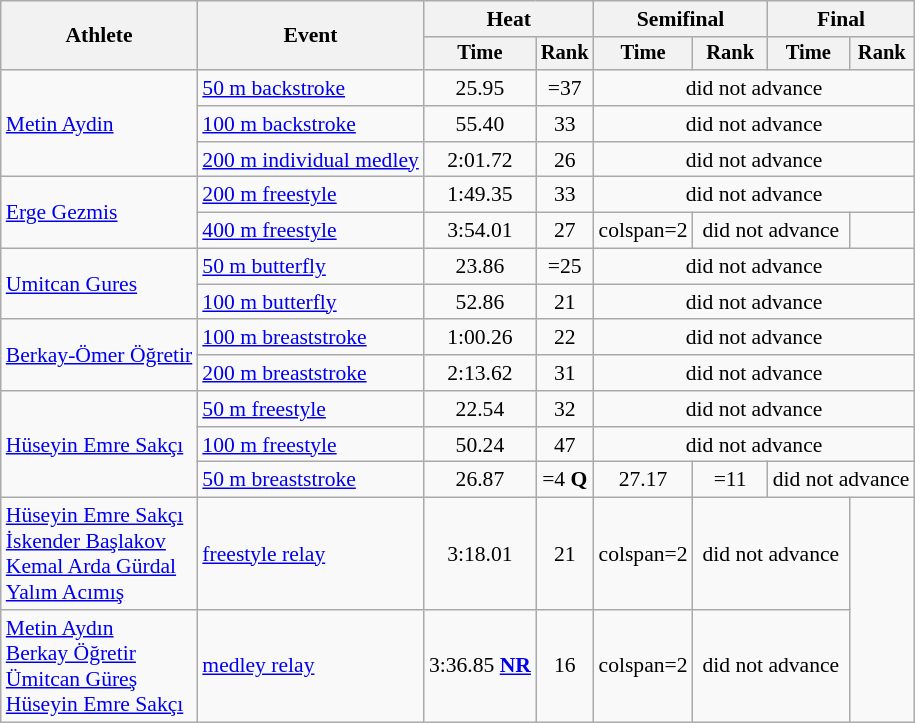<table class="wikitable" style="text-align:center; font-size:90%">
<tr>
<th rowspan="2">Athlete</th>
<th rowspan="2">Event</th>
<th colspan="2">Heat</th>
<th colspan="2">Semifinal</th>
<th colspan="2">Final</th>
</tr>
<tr style="font-size:95%">
<th>Time</th>
<th>Rank</th>
<th>Time</th>
<th>Rank</th>
<th>Time</th>
<th>Rank</th>
</tr>
<tr>
<td align=left rowspan=3><a href='#'>Metin Aydin</a></td>
<td align=left><a href='#'>50 m backstroke</a></td>
<td>25.95</td>
<td>=37</td>
<td colspan=4>did not advance</td>
</tr>
<tr>
<td align=left><a href='#'>100 m backstroke</a></td>
<td>55.40</td>
<td>33</td>
<td colspan=4>did not advance</td>
</tr>
<tr>
<td align=left><a href='#'>200 m individual medley</a></td>
<td>2:01.72</td>
<td>26</td>
<td colspan=4>did not advance</td>
</tr>
<tr>
<td align=left rowspan=2><a href='#'>Erge Gezmis</a></td>
<td align=left><a href='#'>200 m freestyle</a></td>
<td>1:49.35</td>
<td>33</td>
<td colspan=4>did not advance</td>
</tr>
<tr>
<td align=left><a href='#'>400 m freestyle</a></td>
<td>3:54.01</td>
<td>27</td>
<td>colspan=2 </td>
<td colspan=2>did not advance</td>
</tr>
<tr>
<td align=left rowspan=2><a href='#'>Umitcan Gures</a></td>
<td align=left><a href='#'>50 m butterfly</a></td>
<td>23.86</td>
<td>=25</td>
<td colspan=4>did not advance</td>
</tr>
<tr>
<td align=left><a href='#'>100 m butterfly</a></td>
<td>52.86</td>
<td>21</td>
<td colspan=4>did not advance</td>
</tr>
<tr>
<td align=left rowspan=2><a href='#'>Berkay-Ömer Öğretir</a></td>
<td align=left><a href='#'>100 m breaststroke</a></td>
<td>1:00.26</td>
<td>22</td>
<td colspan=4>did not advance</td>
</tr>
<tr>
<td align=left><a href='#'>200 m breaststroke</a></td>
<td>2:13.62</td>
<td>31</td>
<td colspan=4>did not advance</td>
</tr>
<tr>
<td align=left rowspan=3><a href='#'>Hüseyin Emre Sakçı</a></td>
<td align=left><a href='#'>50 m freestyle</a></td>
<td>22.54</td>
<td>32</td>
<td colspan=4>did not advance</td>
</tr>
<tr>
<td align=left><a href='#'>100 m freestyle</a></td>
<td>50.24</td>
<td>47</td>
<td colspan=4>did not advance</td>
</tr>
<tr>
<td align=left><a href='#'>50 m breaststroke</a></td>
<td>26.87</td>
<td>=4 <strong>Q</strong></td>
<td>27.17</td>
<td>=11</td>
<td colspan=2>did not advance</td>
</tr>
<tr>
<td align=left><a href='#'>Hüseyin Emre Sakçı</a><br><a href='#'>İskender Başlakov</a><br><a href='#'>Kemal Arda Gürdal</a><br><a href='#'>Yalım Acımış</a></td>
<td align=left><a href='#'> freestyle relay</a></td>
<td>3:18.01</td>
<td>21</td>
<td>colspan=2 </td>
<td colspan=2>did not advance</td>
</tr>
<tr>
<td align=left><a href='#'>Metin Aydın</a><br><a href='#'>Berkay Öğretir</a><br><a href='#'>Ümitcan Güreş</a><br><a href='#'>Hüseyin Emre Sakçı</a></td>
<td align=left><a href='#'> medley relay</a></td>
<td>3:36.85 <strong><a href='#'>NR</a></strong></td>
<td>16</td>
<td>colspan=2 </td>
<td colspan=2>did not advance</td>
</tr>
</table>
